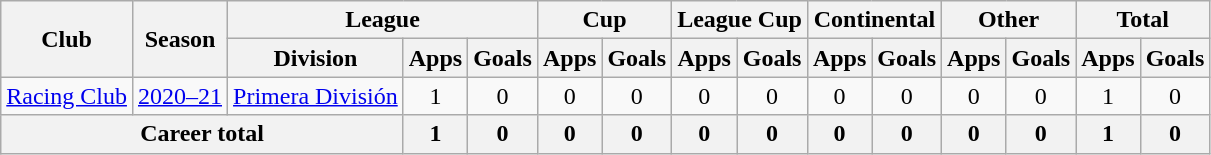<table class="wikitable" style="text-align:center">
<tr>
<th rowspan="2">Club</th>
<th rowspan="2">Season</th>
<th colspan="3">League</th>
<th colspan="2">Cup</th>
<th colspan="2">League Cup</th>
<th colspan="2">Continental</th>
<th colspan="2">Other</th>
<th colspan="2">Total</th>
</tr>
<tr>
<th>Division</th>
<th>Apps</th>
<th>Goals</th>
<th>Apps</th>
<th>Goals</th>
<th>Apps</th>
<th>Goals</th>
<th>Apps</th>
<th>Goals</th>
<th>Apps</th>
<th>Goals</th>
<th>Apps</th>
<th>Goals</th>
</tr>
<tr>
<td rowspan="1"><a href='#'>Racing Club</a></td>
<td><a href='#'>2020–21</a></td>
<td rowspan="1"><a href='#'>Primera División</a></td>
<td>1</td>
<td>0</td>
<td>0</td>
<td>0</td>
<td>0</td>
<td>0</td>
<td>0</td>
<td>0</td>
<td>0</td>
<td>0</td>
<td>1</td>
<td>0</td>
</tr>
<tr>
<th colspan="3">Career total</th>
<th>1</th>
<th>0</th>
<th>0</th>
<th>0</th>
<th>0</th>
<th>0</th>
<th>0</th>
<th>0</th>
<th>0</th>
<th>0</th>
<th>1</th>
<th>0</th>
</tr>
</table>
